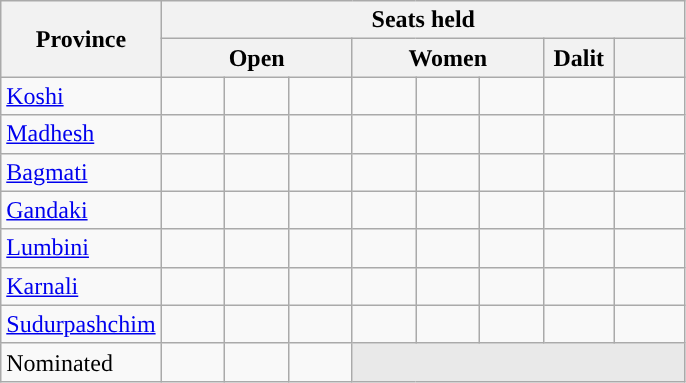<table class="wikitable">
<tr>
<th rowspan="2">Province</th>
<th colspan="8">Seats held</th>
</tr>
<tr>
<th width="120px" colspan="3">Open</th>
<th width="120px" colspan="3">Women</th>
<th width="40px">Dalit</th>
<th width="40px"></th>
</tr>
<tr>
<td><a href='#'>Koshi</a></td>
<td style="background-color:"></td>
<td style="background-color:"></td>
<td style="background-color:"></td>
<td style="background-color:"></td>
<td style="background-color:"></td>
<td style="background-color:"></td>
<td style="background-color:"></td>
<td style="background-color:"></td>
</tr>
<tr>
<td><a href='#'>Madhesh</a></td>
<td style="background-color:"></td>
<td style="background-color:"></td>
<td style="background-color:"></td>
<td style="background-color:"></td>
<td style="background-color:"></td>
<td style="background-color:"></td>
<td style="background-color:"></td>
<td style="background-color:"></td>
</tr>
<tr>
<td><a href='#'>Bagmati</a></td>
<td style="background-color:"></td>
<td style="background-color:"></td>
<td style="background-color:"></td>
<td style="background-color:"></td>
<td style="background-color:"></td>
<td style="background-color:"></td>
<td style="background-color:"></td>
<td style="background-color:"></td>
</tr>
<tr>
<td><a href='#'>Gandaki</a></td>
<td style="background-color:"></td>
<td style="background-color:"></td>
<td style="background-color:"></td>
<td style="background-color:"></td>
<td style="background-color:"></td>
<td style="background-color:"></td>
<td style="background-color:"></td>
<td style="background-color:"></td>
</tr>
<tr>
<td><a href='#'>Lumbini</a></td>
<td style="background-color:"></td>
<td style="background-color:"></td>
<td style="background-color:"></td>
<td style="background-color:"></td>
<td style="background-color:"></td>
<td style="background-color:"></td>
<td style="background-color:"></td>
<td style="background-color:"></td>
</tr>
<tr>
<td><a href='#'>Karnali</a></td>
<td style="background-color:"></td>
<td style="background-color:"></td>
<td style="background-color:"></td>
<td style="background-color:"></td>
<td style="background-color:"></td>
<td style="background-color:"></td>
<td style="background-color:"></td>
<td style="background-color:"></td>
</tr>
<tr>
<td><a href='#'>Sudurpashchim</a></td>
<td style="background-color:"></td>
<td style="background-color:"></td>
<td style="background-color:"></td>
<td style="background-color:"></td>
<td style="background-color:"></td>
<td style="background-color:"></td>
<td style="background-color:"></td>
<td style="background-color:"></td>
</tr>
<tr>
<td>Nominated</td>
<td style="background-color:"></td>
<td style="background-color:"></td>
<td style="background-color:"></td>
<td colspan="5" style="background-color:#E9E9E9;"></td>
</tr>
</table>
